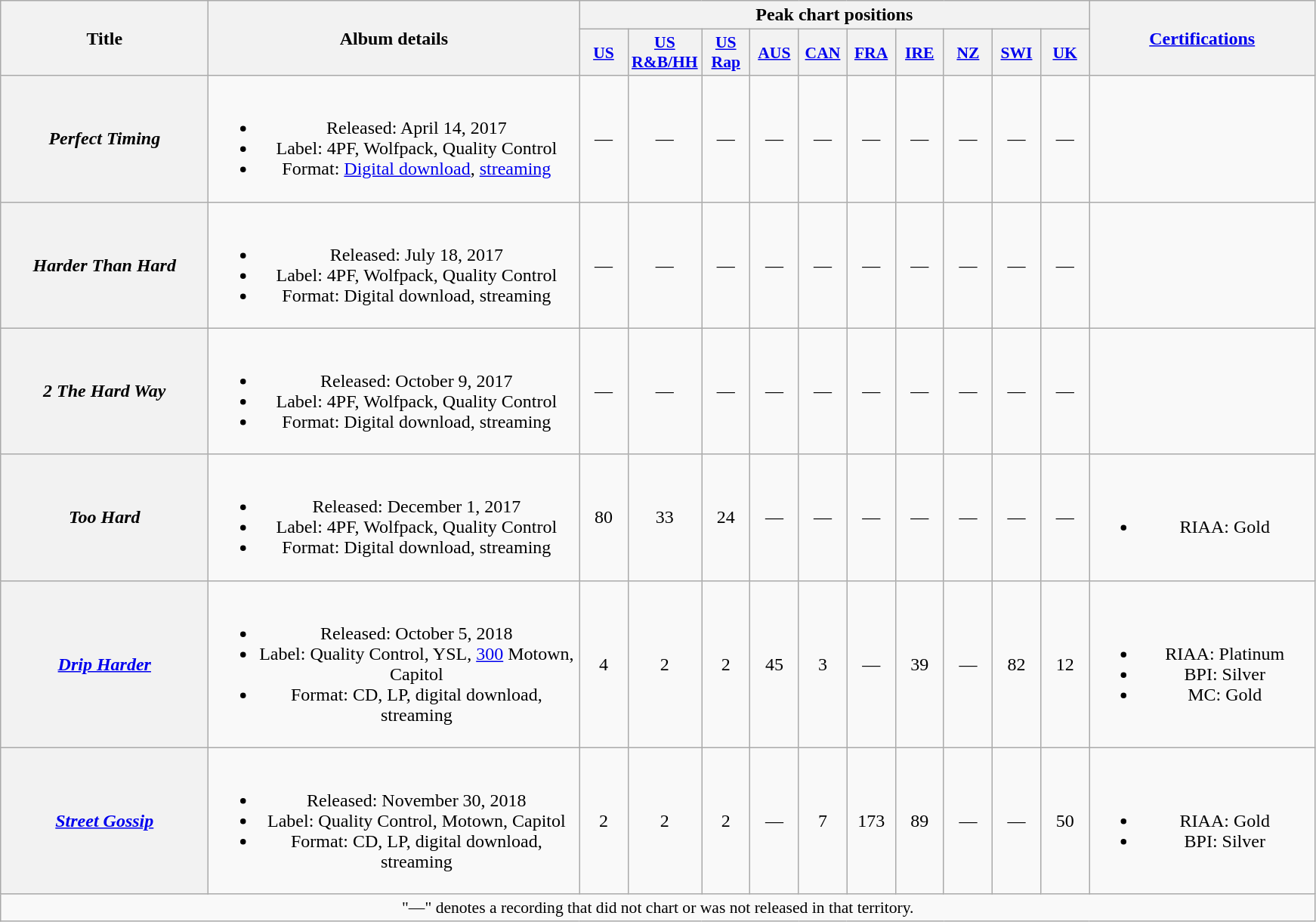<table class="wikitable plainrowheaders" style="text-align:center;">
<tr>
<th scope="col" rowspan="2" style="width:11em;">Title</th>
<th scope="col" rowspan="2" style="width:20em;">Album details</th>
<th scope="col" colspan="10">Peak chart positions</th>
<th scope="col" rowspan="2" style="width:12em;"><a href='#'>Certifications</a></th>
</tr>
<tr>
<th scope="col" style="width:2.5em;font-size:90%;"><a href='#'>US</a><br></th>
<th scope="col" style="width:2.5em;font-size:90%;"><a href='#'>US<br>R&B/HH</a><br></th>
<th scope="col" style="width:2.5em;font-size:90%;"><a href='#'>US<br>Rap</a><br></th>
<th scope="col" style="width:2.5em;font-size:90%;"><a href='#'>AUS</a><br></th>
<th scope="col" style="width:2.5em;font-size:90%;"><a href='#'>CAN</a><br></th>
<th scope="col" style="width:2.5em;font-size:90%;"><a href='#'>FRA</a><br></th>
<th scope="col" style="width:2.5em;font-size:90%;"><a href='#'>IRE</a><br></th>
<th scope="col" style="width:2.5em;font-size:90%;"><a href='#'>NZ</a><br></th>
<th scope="col" style="width:2.5em;font-size:90%;"><a href='#'>SWI</a><br></th>
<th scope="col" style="width:2.5em;font-size:90%;"><a href='#'>UK</a><br></th>
</tr>
<tr>
<th scope="row"><em>Perfect Timing</em></th>
<td><br><ul><li>Released: April 14, 2017</li><li>Label: 4PF, Wolfpack, Quality Control</li><li>Format: <a href='#'>Digital download</a>, <a href='#'>streaming</a></li></ul></td>
<td>—</td>
<td>—</td>
<td>—</td>
<td>—</td>
<td>—</td>
<td>—</td>
<td>—</td>
<td>—</td>
<td>—</td>
<td>—</td>
<td></td>
</tr>
<tr>
<th scope="row"><em>Harder Than Hard</em></th>
<td><br><ul><li>Released: July 18, 2017</li><li>Label: 4PF, Wolfpack, Quality Control</li><li>Format: Digital download, streaming</li></ul></td>
<td>—</td>
<td>—</td>
<td>—</td>
<td>—</td>
<td>—</td>
<td>—</td>
<td>—</td>
<td>—</td>
<td>—</td>
<td>—</td>
<td></td>
</tr>
<tr>
<th scope="row"><em>2 The Hard Way</em><br></th>
<td><br><ul><li>Released: October 9, 2017</li><li>Label: 4PF, Wolfpack, Quality Control</li><li>Format: Digital download, streaming</li></ul></td>
<td>—</td>
<td>—</td>
<td>—</td>
<td>—</td>
<td>—</td>
<td>—</td>
<td>—</td>
<td>—</td>
<td>—</td>
<td>—</td>
<td></td>
</tr>
<tr>
<th scope="row"><em>Too Hard</em></th>
<td><br><ul><li>Released: December 1, 2017</li><li>Label: 4PF, Wolfpack, Quality Control</li><li>Format: Digital download, streaming</li></ul></td>
<td>80</td>
<td>33</td>
<td>24</td>
<td>—</td>
<td>—</td>
<td>—</td>
<td>—</td>
<td>—</td>
<td>—</td>
<td>—</td>
<td><br><ul><li>RIAA: Gold</li></ul></td>
</tr>
<tr>
<th scope="row"><em><a href='#'>Drip Harder</a></em><br></th>
<td><br><ul><li>Released: October 5, 2018</li><li>Label: Quality Control, YSL, <a href='#'>300</a> Motown, Capitol</li><li>Format: CD, LP, digital download, streaming</li></ul></td>
<td>4</td>
<td>2</td>
<td>2</td>
<td>45</td>
<td>3</td>
<td>—</td>
<td>39</td>
<td>—</td>
<td>82</td>
<td>12</td>
<td><br><ul><li>RIAA: Platinum</li><li>BPI: Silver</li><li>MC: Gold</li></ul></td>
</tr>
<tr>
<th scope="row"><em><a href='#'>Street Gossip</a></em></th>
<td><br><ul><li>Released: November 30, 2018</li><li>Label: Quality Control, Motown, Capitol</li><li>Format: CD, LP, digital download, streaming</li></ul></td>
<td>2</td>
<td>2</td>
<td>2</td>
<td>—</td>
<td>7</td>
<td>173</td>
<td>89</td>
<td>—</td>
<td>—</td>
<td>50</td>
<td><br><ul><li>RIAA: Gold</li><li>BPI: Silver</li></ul></td>
</tr>
<tr>
<td colspan="13" style="font-size:90%">"—" denotes a recording that did not chart or was not released in that territory.</td>
</tr>
</table>
